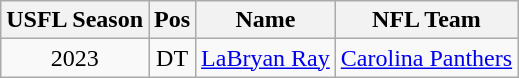<table class="wikitable" style="text-align:center">
<tr>
<th>USFL Season</th>
<th>Pos</th>
<th>Name</th>
<th>NFL Team</th>
</tr>
<tr>
<td>2023</td>
<td>DT</td>
<td><a href='#'>LaBryan Ray</a></td>
<td><a href='#'>Carolina Panthers</a></td>
</tr>
</table>
